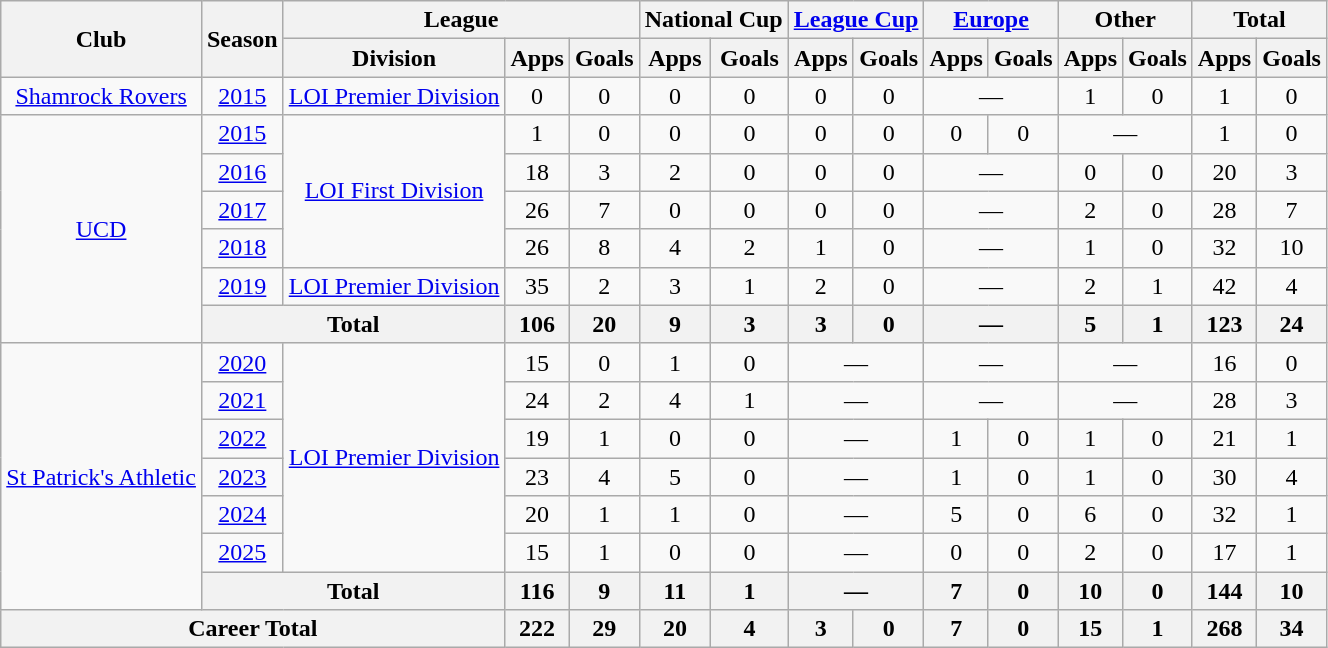<table class="wikitable" style="text-align:center">
<tr>
<th rowspan="2">Club</th>
<th rowspan="2">Season</th>
<th colspan="3">League</th>
<th colspan="2">National Cup</th>
<th colspan="2"><a href='#'>League Cup</a></th>
<th colspan="2"><a href='#'>Europe</a></th>
<th colspan="2">Other</th>
<th colspan="2">Total</th>
</tr>
<tr>
<th>Division</th>
<th>Apps</th>
<th>Goals</th>
<th>Apps</th>
<th>Goals</th>
<th>Apps</th>
<th>Goals</th>
<th>Apps</th>
<th>Goals</th>
<th>Apps</th>
<th>Goals</th>
<th>Apps</th>
<th>Goals</th>
</tr>
<tr>
<td><a href='#'>Shamrock Rovers</a></td>
<td><a href='#'>2015</a></td>
<td><a href='#'>LOI Premier Division</a></td>
<td>0</td>
<td>0</td>
<td>0</td>
<td>0</td>
<td>0</td>
<td>0</td>
<td colspan="2">—</td>
<td>1</td>
<td>0</td>
<td>1</td>
<td>0</td>
</tr>
<tr>
<td rowspan="6"><a href='#'>UCD</a></td>
<td><a href='#'>2015</a></td>
<td rowspan="4"><a href='#'>LOI First Division</a></td>
<td>1</td>
<td>0</td>
<td>0</td>
<td>0</td>
<td>0</td>
<td>0</td>
<td>0</td>
<td>0</td>
<td colspan="2">—</td>
<td>1</td>
<td>0</td>
</tr>
<tr>
<td><a href='#'>2016</a></td>
<td>18</td>
<td>3</td>
<td>2</td>
<td>0</td>
<td>0</td>
<td>0</td>
<td colspan="2">—</td>
<td>0</td>
<td>0</td>
<td>20</td>
<td>3</td>
</tr>
<tr>
<td><a href='#'>2017</a></td>
<td>26</td>
<td>7</td>
<td>0</td>
<td>0</td>
<td>0</td>
<td>0</td>
<td colspan="2">—</td>
<td>2</td>
<td>0</td>
<td>28</td>
<td>7</td>
</tr>
<tr>
<td><a href='#'>2018</a></td>
<td>26</td>
<td>8</td>
<td>4</td>
<td>2</td>
<td>1</td>
<td>0</td>
<td colspan="2">—</td>
<td>1</td>
<td>0</td>
<td>32</td>
<td>10</td>
</tr>
<tr>
<td><a href='#'>2019</a></td>
<td><a href='#'>LOI Premier Division</a></td>
<td>35</td>
<td>2</td>
<td>3</td>
<td>1</td>
<td>2</td>
<td>0</td>
<td colspan="2">—</td>
<td>2</td>
<td>1</td>
<td>42</td>
<td>4</td>
</tr>
<tr>
<th colspan="2">Total</th>
<th>106</th>
<th>20</th>
<th>9</th>
<th>3</th>
<th>3</th>
<th>0</th>
<th colspan="2">—</th>
<th>5</th>
<th>1</th>
<th>123</th>
<th>24</th>
</tr>
<tr>
<td rowspan="7"><a href='#'>St Patrick's Athletic</a></td>
<td><a href='#'>2020</a></td>
<td rowspan="6"><a href='#'>LOI Premier Division</a></td>
<td>15</td>
<td>0</td>
<td>1</td>
<td>0</td>
<td colspan="2">—</td>
<td colspan="2">—</td>
<td colspan="2">—</td>
<td>16</td>
<td>0</td>
</tr>
<tr>
<td><a href='#'>2021</a></td>
<td>24</td>
<td>2</td>
<td>4</td>
<td>1</td>
<td colspan="2">—</td>
<td colspan="2">—</td>
<td colspan="2">—</td>
<td>28</td>
<td>3</td>
</tr>
<tr>
<td><a href='#'>2022</a></td>
<td>19</td>
<td>1</td>
<td>0</td>
<td>0</td>
<td colspan="2">—</td>
<td>1</td>
<td>0</td>
<td>1</td>
<td>0</td>
<td>21</td>
<td>1</td>
</tr>
<tr>
<td><a href='#'>2023</a></td>
<td>23</td>
<td>4</td>
<td>5</td>
<td>0</td>
<td colspan="2">—</td>
<td>1</td>
<td>0</td>
<td>1</td>
<td>0</td>
<td>30</td>
<td>4</td>
</tr>
<tr>
<td><a href='#'>2024</a></td>
<td>20</td>
<td>1</td>
<td>1</td>
<td>0</td>
<td colspan="2">—</td>
<td>5</td>
<td>0</td>
<td>6</td>
<td>0</td>
<td>32</td>
<td>1</td>
</tr>
<tr>
<td><a href='#'>2025</a></td>
<td>15</td>
<td>1</td>
<td>0</td>
<td>0</td>
<td colspan="2">—</td>
<td>0</td>
<td>0</td>
<td>2</td>
<td>0</td>
<td>17</td>
<td>1</td>
</tr>
<tr>
<th colspan="2">Total</th>
<th>116</th>
<th>9</th>
<th>11</th>
<th>1</th>
<th colspan="2">—</th>
<th>7</th>
<th>0</th>
<th>10</th>
<th>0</th>
<th>144</th>
<th>10</th>
</tr>
<tr>
<th colspan="3">Career Total</th>
<th>222</th>
<th>29</th>
<th>20</th>
<th>4</th>
<th>3</th>
<th>0</th>
<th>7</th>
<th>0</th>
<th>15</th>
<th>1</th>
<th>268</th>
<th>34</th>
</tr>
</table>
